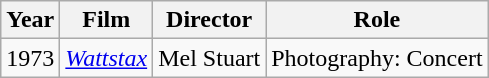<table class="wikitable">
<tr>
<th>Year</th>
<th>Film</th>
<th>Director</th>
<th>Role</th>
</tr>
<tr>
<td>1973</td>
<td><em><a href='#'>Wattstax</a></em></td>
<td>Mel Stuart</td>
<td>Photography: Concert</td>
</tr>
</table>
